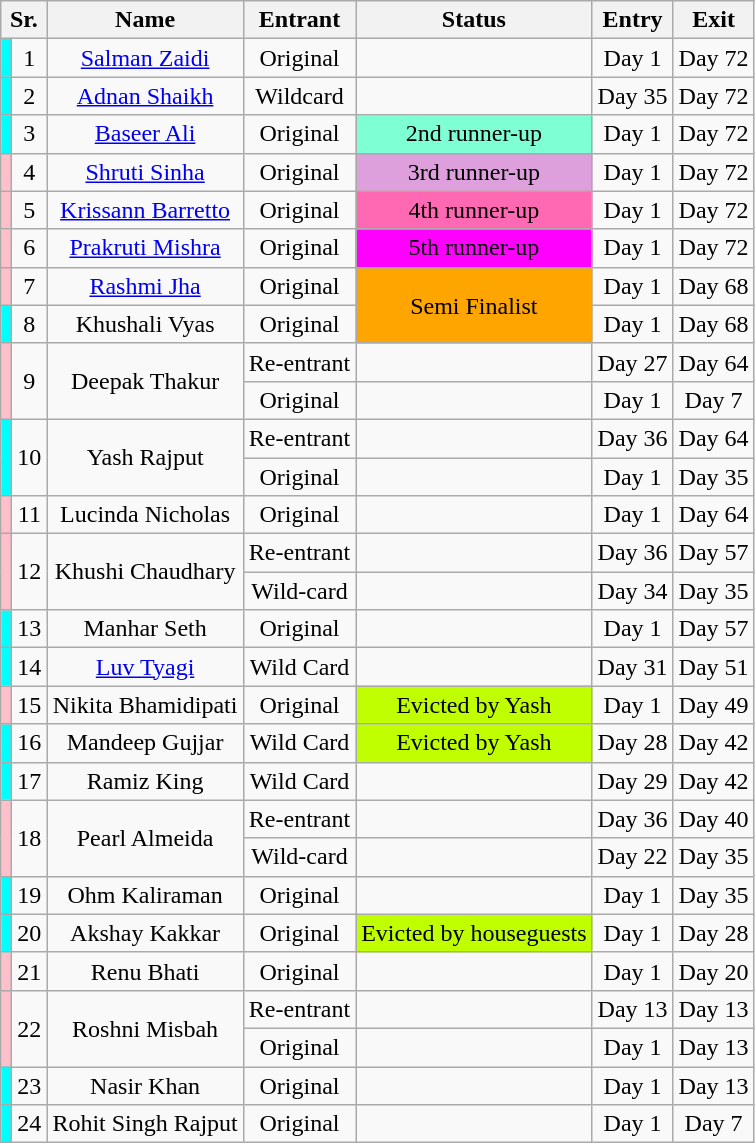<table class="wikitable sortable" style="text-align:center">
<tr>
<th colspan="2">Sr.</th>
<th>Name</th>
<th>Entrant</th>
<th>Status</th>
<th>Entry</th>
<th>Exit</th>
</tr>
<tr>
<td style="background:cyan;"></td>
<td>1</td>
<td><a href='#'>Salman Zaidi</a></td>
<td>Original</td>
<td></td>
<td>Day 1</td>
<td>Day 72</td>
</tr>
<tr>
<td style="background:cyan;"></td>
<td>2</td>
<td><a href='#'>Adnan Shaikh</a></td>
<td>Wildcard</td>
<td></td>
<td>Day 35</td>
<td>Day 72</td>
</tr>
<tr>
<td style="background:cyan;"></td>
<td>3</td>
<td><a href='#'>Baseer Ali</a></td>
<td>Original</td>
<td style ="background:#7FFFD4;">2nd runner-up</td>
<td>Day 1</td>
<td>Day 72</td>
</tr>
<tr>
<td style="background:pink;"></td>
<td>4</td>
<td><a href='#'>Shruti Sinha</a></td>
<td>Original</td>
<td style="background:#DDA0DD;">3rd runner-up</td>
<td>Day 1</td>
<td>Day 72</td>
</tr>
<tr>
<td style="background:pink;"></td>
<td>5</td>
<td><a href='#'>Krissann Barretto</a></td>
<td>Original</td>
<td style="background:#FF69B4; text-align:center;">4th runner-up</td>
<td>Day 1</td>
<td>Day 72</td>
</tr>
<tr>
<td style="background:pink;"></td>
<td>6</td>
<td><a href='#'>Prakruti Mishra</a></td>
<td>Original</td>
<td style="background:#FF00FF;">5th runner-up</td>
<td>Day 1</td>
<td>Day 72</td>
</tr>
<tr>
<td style="background:pink;"></td>
<td>7</td>
<td><a href='#'>Rashmi Jha</a></td>
<td>Original</td>
<td rowspan="2" bgcolor="orange">Semi Finalist</td>
<td>Day 1</td>
<td>Day 68</td>
</tr>
<tr>
<td style="background:cyan;"></td>
<td>8</td>
<td>Khushali Vyas</td>
<td>Original</td>
<td>Day 1</td>
<td>Day 68</td>
</tr>
<tr>
<td rowspan = 2 style="background:pink;"></td>
<td rowspan=2>9</td>
<td rowspan=2>Deepak Thakur</td>
<td>Re-entrant</td>
<td></td>
<td>Day 27</td>
<td>Day 64</td>
</tr>
<tr>
<td>Original</td>
<td></td>
<td>Day 1</td>
<td>Day 7</td>
</tr>
<tr>
<td rowspan = 2 style="background:cyan;"></td>
<td rowspan="2">10</td>
<td rowspan = 2>Yash Rajput</td>
<td>Re-entrant</td>
<td></td>
<td>Day 36</td>
<td>Day 64</td>
</tr>
<tr>
<td>Original</td>
<td></td>
<td>Day 1</td>
<td>Day 35</td>
</tr>
<tr>
<td style="background:pink;"></td>
<td>11</td>
<td>Lucinda Nicholas</td>
<td>Original</td>
<td></td>
<td>Day 1</td>
<td>Day 64</td>
</tr>
<tr>
<td rowspan = 2 style="background:pink;"></td>
<td rowspan="2">12</td>
<td rowspan = 2>Khushi Chaudhary</td>
<td>Re-entrant</td>
<td></td>
<td>Day 36</td>
<td>Day 57</td>
</tr>
<tr>
<td>Wild-card</td>
<td></td>
<td>Day 34</td>
<td>Day 35</td>
</tr>
<tr>
<td style="background:cyan;"></td>
<td>13</td>
<td>Manhar Seth</td>
<td>Original</td>
<td></td>
<td>Day 1</td>
<td>Day 57</td>
</tr>
<tr>
<td style="background:cyan;"></td>
<td>14</td>
<td><a href='#'>Luv Tyagi</a></td>
<td>Wild Card</td>
<td></td>
<td>Day 31</td>
<td>Day 51</td>
</tr>
<tr>
<td style="background:pink;"></td>
<td>15</td>
<td>Nikita Bhamidipati</td>
<td>Original</td>
<td style="background:#BFFF00;">Evicted by Yash</td>
<td>Day 1</td>
<td>Day 49</td>
</tr>
<tr>
<td style="background:cyan;"></td>
<td>16</td>
<td>Mandeep Gujjar</td>
<td>Wild Card</td>
<td style="background:#BFFF00;">Evicted by Yash</td>
<td>Day 28</td>
<td>Day 42</td>
</tr>
<tr>
<td style="background:cyan;"></td>
<td>17</td>
<td>Ramiz King</td>
<td>Wild Card</td>
<td></td>
<td>Day 29</td>
<td>Day 42</td>
</tr>
<tr>
<td rowspan = 2 style="background:pink;"></td>
<td rowspan="2">18</td>
<td rowspan = 2>Pearl Almeida</td>
<td>Re-entrant</td>
<td></td>
<td>Day 36</td>
<td>Day 40</td>
</tr>
<tr>
<td>Wild-card</td>
<td></td>
<td>Day 22</td>
<td>Day 35</td>
</tr>
<tr>
<td style="background:cyan;"></td>
<td>19</td>
<td>Ohm Kaliraman</td>
<td>Original</td>
<td></td>
<td>Day 1</td>
<td>Day 35</td>
</tr>
<tr>
<td style="background:cyan;"></td>
<td>20</td>
<td>Akshay Kakkar</td>
<td>Original</td>
<td style="background:#BFFF00;">Evicted by houseguests</td>
<td>Day 1</td>
<td>Day 28</td>
</tr>
<tr>
<td style="background:pink;"></td>
<td>21</td>
<td>Renu Bhati</td>
<td>Original</td>
<td></td>
<td>Day 1</td>
<td>Day 20</td>
</tr>
<tr>
<td rowspan = 2 style="background:pink;"></td>
<td rowspan="2">22</td>
<td rowspan =2>Roshni Misbah</td>
<td>Re-entrant</td>
<td></td>
<td>Day 13</td>
<td>Day 13</td>
</tr>
<tr>
<td>Original</td>
<td></td>
<td>Day 1</td>
<td>Day 13</td>
</tr>
<tr>
<td style="background:cyan;"></td>
<td>23</td>
<td>Nasir Khan</td>
<td>Original</td>
<td></td>
<td>Day 1</td>
<td>Day 13</td>
</tr>
<tr>
<td style="background:cyan;"></td>
<td>24</td>
<td>Rohit Singh Rajput</td>
<td>Original</td>
<td></td>
<td>Day 1</td>
<td>Day 7</td>
</tr>
</table>
